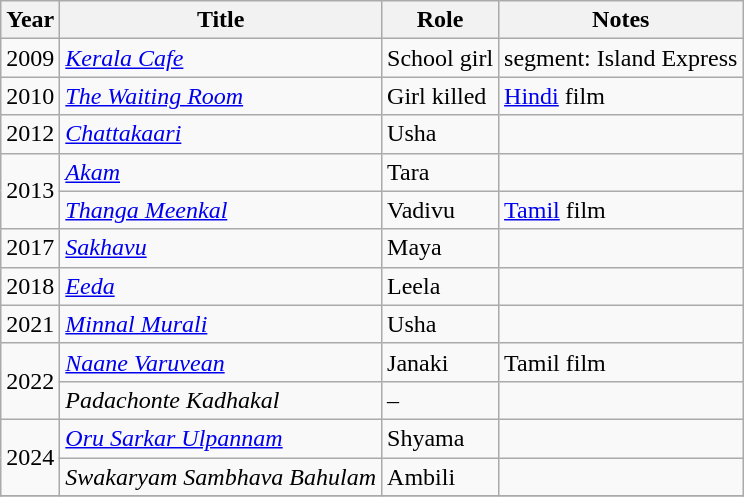<table class="wikitable sortable">
<tr>
<th scope="col">Year</th>
<th scope="col">Title</th>
<th scope="col">Role</th>
<th scope="col" class="unsortable">Notes</th>
</tr>
<tr>
<td>2009</td>
<td><em><a href='#'>Kerala Cafe</a></em></td>
<td>School girl</td>
<td>segment: Island Express</td>
</tr>
<tr>
<td>2010</td>
<td><em><a href='#'>The Waiting Room</a></em></td>
<td>Girl killed</td>
<td><a href='#'>Hindi</a> film</td>
</tr>
<tr>
<td>2012</td>
<td><em><a href='#'>Chattakaari</a></em></td>
<td>Usha</td>
<td></td>
</tr>
<tr>
<td rowspan="2">2013</td>
<td><em><a href='#'>Akam</a></em></td>
<td>Tara</td>
<td></td>
</tr>
<tr>
<td><em><a href='#'>Thanga Meenkal</a></em></td>
<td>Vadivu</td>
<td><a href='#'>Tamil</a> film</td>
</tr>
<tr>
<td>2017</td>
<td><em><a href='#'>Sakhavu</a></em></td>
<td>Maya</td>
<td></td>
</tr>
<tr>
<td>2018</td>
<td><em><a href='#'>Eeda</a></em></td>
<td>Leela</td>
<td></td>
</tr>
<tr>
<td>2021</td>
<td><em><a href='#'>Minnal Murali</a></em></td>
<td>Usha</td>
<td></td>
</tr>
<tr>
<td rowspan=2>2022</td>
<td><em><a href='#'>Naane Varuvean</a></em></td>
<td>Janaki</td>
<td>Tamil film</td>
</tr>
<tr>
<td><em>Padachonte Kadhakal</em></td>
<td>–</td>
<td></td>
</tr>
<tr>
<td rowspan=2>2024</td>
<td><em><a href='#'>Oru Sarkar Ulpannam</a></em></td>
<td>Shyama</td>
<td></td>
</tr>
<tr>
<td><em>Swakaryam Sambhava Bahulam</em></td>
<td>Ambili</td>
<td></td>
</tr>
<tr>
</tr>
</table>
